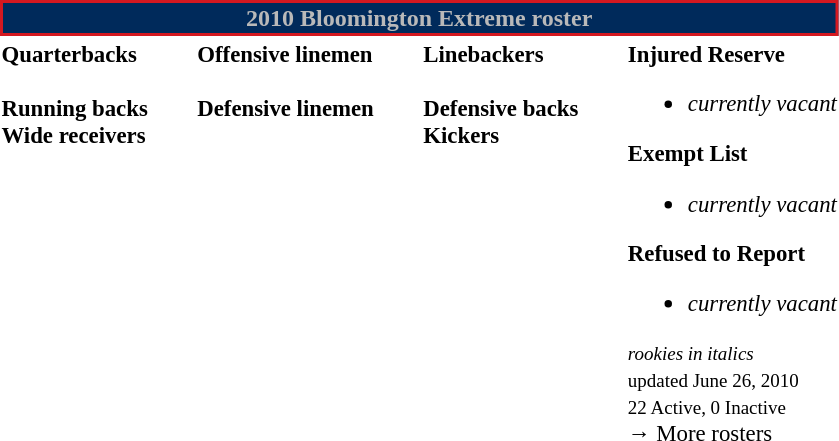<table class="toccolours" style="text-align: left;">
<tr>
<th colspan="7" style="background:#002A5B; border:2px solid #D41820; color:#B9B9B9; text-align:center;"><strong>2010 Bloomington Extreme roster</strong></th>
</tr>
<tr>
<td style="font-size: 95%;vertical-align:top;"><strong>Quarterbacks</strong><br>
<br><strong>Running backs</strong>

<br><strong>Wide receivers</strong>



</td>
<td style="width: 25px;"></td>
<td style="font-size: 95%;vertical-align:top;"><strong>Offensive linemen</strong><br>


<br><strong>Defensive linemen</strong>



</td>
<td style="width: 25px;"></td>
<td style="font-size: 95%;vertical-align:top;"><strong>Linebackers</strong><br><br><strong>Defensive backs</strong>



<br><strong>Kickers</strong>
</td>
<td style="width: 25px;"></td>
<td style="font-size: 95%;vertical-align:top;"><strong>Injured Reserve</strong><br><ul><li><em>currently vacant</em></li></ul><strong>Exempt List</strong><ul><li><em>currently vacant</em></li></ul><strong>Refused to Report</strong><ul><li><em>currently vacant</em></li></ul><small><em>rookies in italics</em><br> updated June 26, 2010</small><br>
<small>22 Active, 0 Inactive</small><br>→ More rosters</td>
</tr>
<tr>
</tr>
</table>
